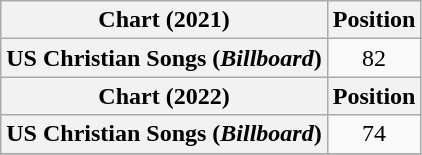<table class="wikitable plainrowheaders" style="text-align:center">
<tr>
<th scope="col">Chart (2021)</th>
<th scope="col">Position</th>
</tr>
<tr>
<th scope="row">US Christian Songs (<em>Billboard</em>)</th>
<td>82</td>
</tr>
<tr>
<th scope="col">Chart (2022)</th>
<th scope="col">Position</th>
</tr>
<tr>
<th scope="row">US Christian Songs (<em>Billboard</em>)</th>
<td>74</td>
</tr>
<tr>
</tr>
</table>
